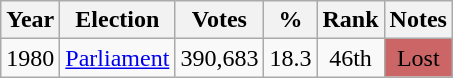<table class="wikitable" style="text-align:center;">
<tr>
<th>Year</th>
<th>Election</th>
<th>Votes</th>
<th>%</th>
<th>Rank</th>
<th>Notes</th>
</tr>
<tr>
<td>1980</td>
<td><a href='#'>Parliament</a></td>
<td>390,683</td>
<td>18.3</td>
<td>46th</td>
<td style="background-color:#C66">Lost</td>
</tr>
</table>
